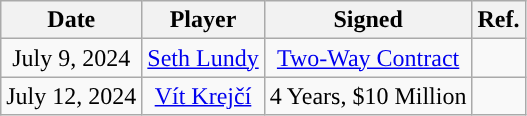<table class="wikitable sortable sortable" style="text-align: center;">
<tr>
<th>Date</th>
<th>Player</th>
<th>Signed</th>
<th>Ref.</th>
</tr>
<tr>
<td>July 9, 2024</td>
<td><a href='#'>Seth Lundy</a></td>
<td><a href='#'>Two-Way Contract</a></td>
<td></td>
</tr>
<tr>
<td>July 12, 2024</td>
<td><a href='#'>Vít Krejčí</a></td>
<td>4 Years, $10 Million</td>
<td></td>
</tr>
</table>
